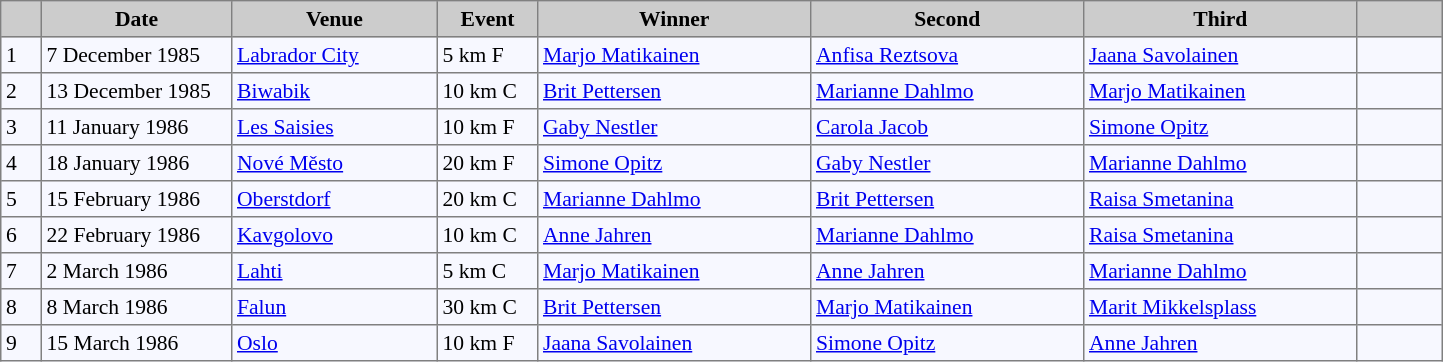<table bgcolor="#f7f8ff" cellpadding="3" cellspacing="0" border="1" style="font-size: 90%; border: gray solid 1px; border-collapse: collapse;">
<tr bgcolor="#CCCCCC">
<td align="center" width="20"><strong></strong></td>
<td align="center" width="120"><strong>Date</strong></td>
<td align="center" width="130"><strong>Venue</strong></td>
<td align="center" width="60"><strong>Event</strong></td>
<td align="center" width="175"><strong>Winner</strong></td>
<td align="center" width="175"><strong>Second</strong></td>
<td align="center" width="175"><strong>Third</strong></td>
<td align="center" width="50"><strong></strong></td>
</tr>
<tr align="left">
<td>1</td>
<td>7 December 1985</td>
<td> <a href='#'>Labrador City</a></td>
<td>5 km F</td>
<td> <a href='#'>Marjo Matikainen</a></td>
<td> <a href='#'>Anfisa Reztsova</a></td>
<td> <a href='#'>Jaana Savolainen</a></td>
<td></td>
</tr>
<tr align="left">
<td>2</td>
<td>13 December 1985</td>
<td> <a href='#'>Biwabik</a></td>
<td>10 km C</td>
<td> <a href='#'>Brit Pettersen</a></td>
<td> <a href='#'>Marianne Dahlmo</a></td>
<td> <a href='#'>Marjo Matikainen</a></td>
<td></td>
</tr>
<tr align="left">
<td>3</td>
<td>11 January 1986</td>
<td> <a href='#'>Les Saisies</a></td>
<td>10 km F</td>
<td> <a href='#'>Gaby Nestler</a></td>
<td> <a href='#'>Carola Jacob</a></td>
<td> <a href='#'>Simone Opitz</a></td>
<td></td>
</tr>
<tr align="left">
<td>4</td>
<td>18 January 1986</td>
<td> <a href='#'>Nové Město</a></td>
<td>20 km F</td>
<td> <a href='#'>Simone Opitz</a></td>
<td> <a href='#'>Gaby Nestler</a></td>
<td> <a href='#'>Marianne Dahlmo</a></td>
<td></td>
</tr>
<tr align="left">
<td>5</td>
<td>15 February 1986</td>
<td> <a href='#'>Oberstdorf</a></td>
<td>20 km C</td>
<td> <a href='#'>Marianne Dahlmo</a></td>
<td> <a href='#'>Brit Pettersen</a></td>
<td> <a href='#'>Raisa Smetanina</a></td>
<td></td>
</tr>
<tr align="left">
<td>6</td>
<td>22 February 1986</td>
<td> <a href='#'>Kavgolovo</a></td>
<td>10 km C</td>
<td> <a href='#'>Anne Jahren</a></td>
<td> <a href='#'>Marianne Dahlmo</a></td>
<td> <a href='#'>Raisa Smetanina</a></td>
<td></td>
</tr>
<tr align="left">
<td>7</td>
<td>2 March 1986</td>
<td> <a href='#'>Lahti</a></td>
<td>5 km C</td>
<td> <a href='#'>Marjo Matikainen</a></td>
<td> <a href='#'>Anne Jahren</a></td>
<td> <a href='#'>Marianne Dahlmo</a></td>
<td></td>
</tr>
<tr align="left">
<td>8</td>
<td>8 March 1986</td>
<td> <a href='#'>Falun</a></td>
<td>30 km C</td>
<td> <a href='#'>Brit Pettersen</a></td>
<td> <a href='#'>Marjo Matikainen</a></td>
<td> <a href='#'>Marit Mikkelsplass</a></td>
<td></td>
</tr>
<tr align="left">
<td>9</td>
<td>15 March 1986</td>
<td> <a href='#'>Oslo</a></td>
<td>10 km F</td>
<td> <a href='#'>Jaana Savolainen</a></td>
<td> <a href='#'>Simone Opitz</a></td>
<td> <a href='#'>Anne Jahren</a></td>
<td></td>
</tr>
</table>
